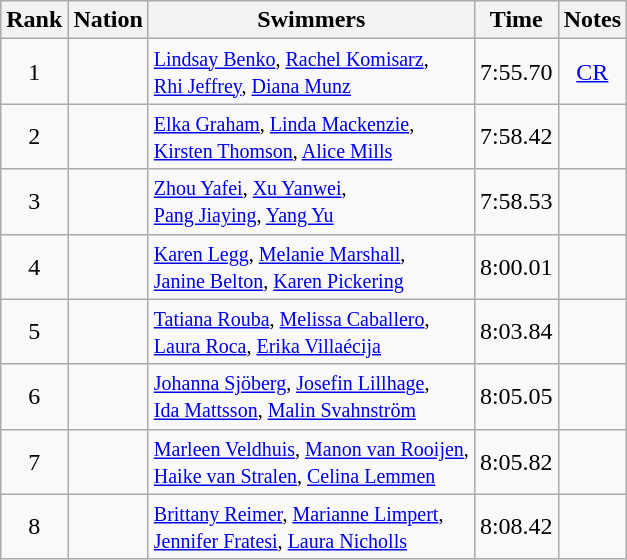<table class="wikitable sortable" style="text-align:center">
<tr>
<th>Rank</th>
<th>Nation</th>
<th>Swimmers</th>
<th>Time</th>
<th>Notes</th>
</tr>
<tr>
<td>1</td>
<td align=left></td>
<td align=left><small> <a href='#'>Lindsay Benko</a>, <a href='#'>Rachel Komisarz</a>,<br> <a href='#'>Rhi Jeffrey</a>, <a href='#'>Diana Munz</a> </small></td>
<td>7:55.70</td>
<td><a href='#'>CR</a></td>
</tr>
<tr>
<td>2</td>
<td align=left></td>
<td align=left><small> <a href='#'>Elka Graham</a>, <a href='#'>Linda Mackenzie</a>,<br> <a href='#'>Kirsten Thomson</a>, <a href='#'>Alice Mills</a> </small></td>
<td>7:58.42</td>
<td></td>
</tr>
<tr>
<td>3</td>
<td align=left></td>
<td align=left><small> <a href='#'>Zhou Yafei</a>, <a href='#'>Xu Yanwei</a>,<br> <a href='#'>Pang Jiaying</a>, <a href='#'>Yang Yu</a> </small></td>
<td>7:58.53</td>
<td></td>
</tr>
<tr>
<td>4</td>
<td align=left></td>
<td align=left><small> <a href='#'>Karen Legg</a>, <a href='#'>Melanie Marshall</a>,<br> <a href='#'>Janine Belton</a>, <a href='#'>Karen Pickering</a> </small></td>
<td>8:00.01</td>
<td></td>
</tr>
<tr>
<td>5</td>
<td align=left></td>
<td align=left><small> <a href='#'>Tatiana Rouba</a>, <a href='#'>Melissa Caballero</a>,<br> <a href='#'>Laura Roca</a>, <a href='#'>Erika Villaécija</a> </small></td>
<td>8:03.84</td>
<td></td>
</tr>
<tr>
<td>6</td>
<td align=left></td>
<td align=left><small> <a href='#'>Johanna Sjöberg</a>, <a href='#'>Josefin Lillhage</a>,<br> <a href='#'>Ida Mattsson</a>, <a href='#'>Malin Svahnström</a> </small></td>
<td>8:05.05</td>
<td></td>
</tr>
<tr>
<td>7</td>
<td align=left></td>
<td align=left><small> <a href='#'>Marleen Veldhuis</a>, <a href='#'>Manon van Rooijen</a>,<br> <a href='#'>Haike van Stralen</a>, <a href='#'>Celina Lemmen</a> </small></td>
<td>8:05.82</td>
<td></td>
</tr>
<tr>
<td>8</td>
<td align=left></td>
<td align=left><small> <a href='#'>Brittany Reimer</a>, <a href='#'>Marianne Limpert</a>,<br> <a href='#'>Jennifer Fratesi</a>, <a href='#'>Laura Nicholls</a> </small></td>
<td>8:08.42</td>
<td></td>
</tr>
</table>
